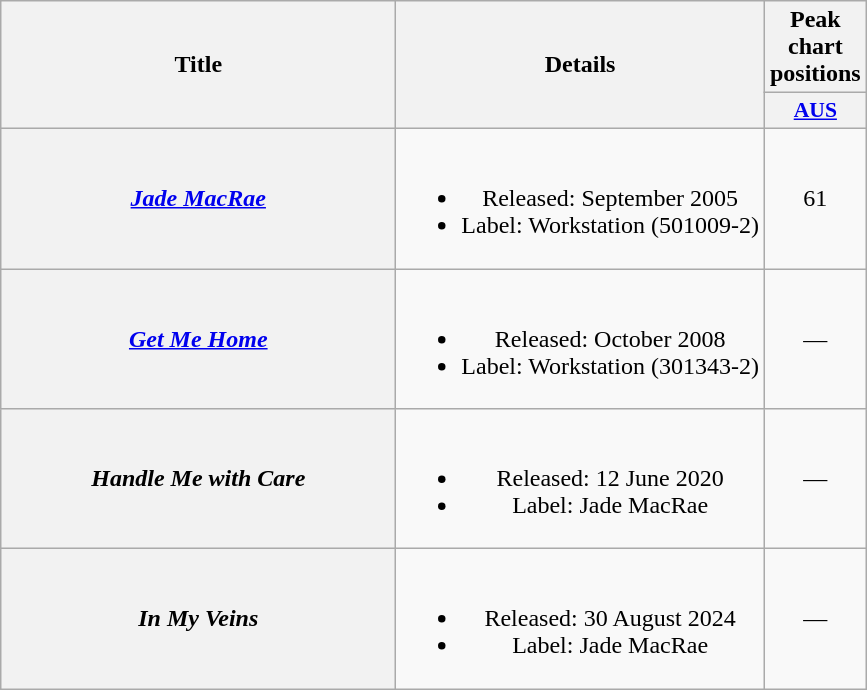<table class="wikitable plainrowheaders" style="text-align:center;">
<tr>
<th scope="col" rowspan="2" style="width:16em;">Title</th>
<th scope="col" rowspan="2">Details</th>
<th scope="col" colspan="1">Peak chart positions</th>
</tr>
<tr>
<th scope="col" style="width:3em;font-size:90%;"><a href='#'>AUS</a><br></th>
</tr>
<tr>
<th scope="row"><em><a href='#'>Jade MacRae</a></em></th>
<td><br><ul><li>Released: September 2005</li><li>Label: Workstation (501009-2)</li></ul></td>
<td>61</td>
</tr>
<tr>
<th scope="row"><em><a href='#'>Get Me Home</a></em></th>
<td><br><ul><li>Released: October 2008</li><li>Label: Workstation (301343-2)</li></ul></td>
<td>—</td>
</tr>
<tr>
<th scope="row"><em>Handle Me with Care</em></th>
<td><br><ul><li>Released: 12 June 2020</li><li>Label: Jade MacRae</li></ul></td>
<td>—</td>
</tr>
<tr>
<th scope="row"><em>In My Veins<strong></th>
<td><br><ul><li>Released: 30 August 2024</li><li>Label: Jade MacRae</li></ul></td>
<td>—</td>
</tr>
</table>
